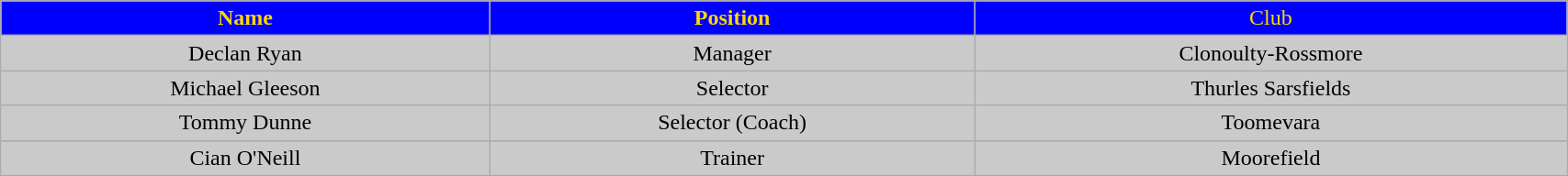<table class="wikitable" width="90%">
<tr style="text-align:center;background:blue;color:gold;">
<td><strong>Name</strong></td>
<td><strong>Position</strong></td>
<td>Club</td>
</tr>
<tr bgcolor=#CACACA>
<td align=center>Declan Ryan</td>
<td align=center>Manager</td>
<td align=center>Clonoulty-Rossmore</td>
</tr>
<tr bgcolor=#CACACA>
<td align=center>Michael Gleeson</td>
<td align=center>Selector</td>
<td align=center>Thurles Sarsfields</td>
</tr>
<tr bgcolor=#CACACA>
<td align=center>Tommy Dunne</td>
<td align=center>Selector (Coach)</td>
<td align=center>Toomevara</td>
</tr>
<tr bgcolor=#CACACA>
<td align=center>Cian O'Neill</td>
<td align=center>Trainer</td>
<td align=center>Moorefield</td>
</tr>
</table>
